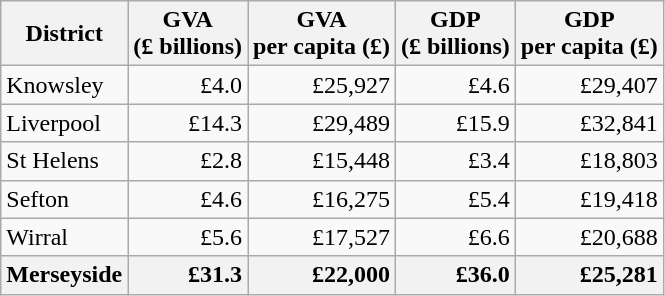<table class="wikitable sortable" style="text-align:right;">
<tr style="text-align:left;">
<th>District</th>
<th>GVA <br>(£ billions)</th>
<th>GVA <br>per capita (£)</th>
<th>GDP <br>(£ billions)</th>
<th>GDP <br>per capita (£)</th>
</tr>
<tr>
<td style="text-align:left;">Knowsley</td>
<td>£4.0</td>
<td>£25,927</td>
<td>£4.6</td>
<td>£29,407</td>
</tr>
<tr>
<td style="text-align:left;">Liverpool</td>
<td>£14.3</td>
<td>£29,489</td>
<td>£15.9</td>
<td>£32,841</td>
</tr>
<tr>
<td style="text-align:left;">St Helens</td>
<td>£2.8</td>
<td>£15,448</td>
<td>£3.4</td>
<td>£18,803</td>
</tr>
<tr>
<td style="text-align:left;">Sefton</td>
<td>£4.6</td>
<td>£16,275</td>
<td>£5.4</td>
<td>£19,418</td>
</tr>
<tr>
<td style="text-align:left;">Wirral</td>
<td>£5.6</td>
<td>£17,527</td>
<td>£6.6</td>
<td>£20,688</td>
</tr>
<tr>
<th style="text-align:left;">Merseyside</th>
<th style="text-align:right;">£31.3</th>
<th style="text-align:right;">£22,000</th>
<th style="text-align:right;">£36.0</th>
<th style="text-align:right;">£25,281</th>
</tr>
</table>
